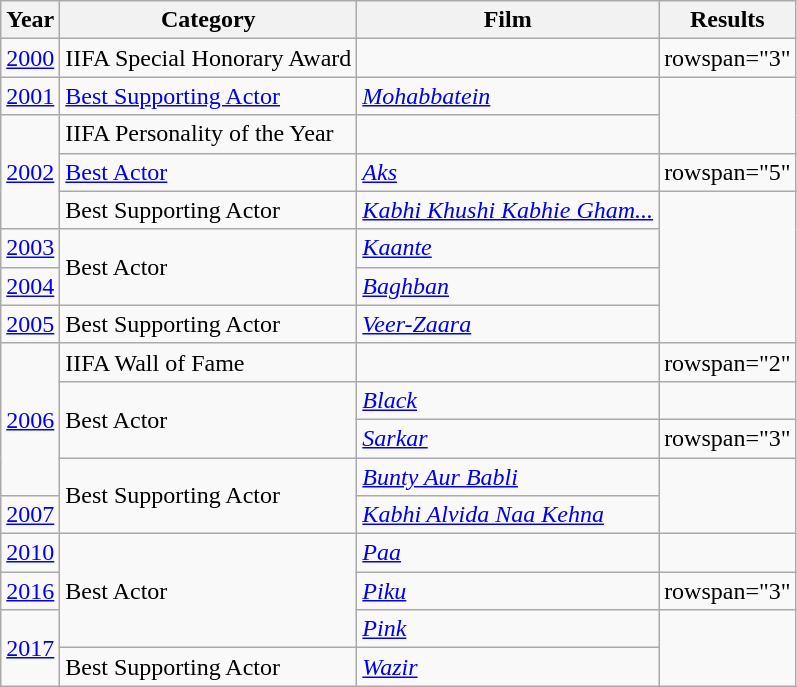<table class="wikitable sortable">
<tr>
<th>Year</th>
<th>Category</th>
<th>Film</th>
<th>Results</th>
</tr>
<tr>
<td><a href='#'>2000</a></td>
<td>IIFA Special Honorary Award</td>
<td></td>
<td>rowspan="3" </td>
</tr>
<tr>
<td><a href='#'>2001</a></td>
<td><a href='#'>Best Supporting Actor</a></td>
<td><em> <a href='#'>Mohabbatein</a></em></td>
</tr>
<tr>
<td rowspan="3"><a href='#'>2002</a></td>
<td>IIFA Personality of the Year</td>
<td></td>
</tr>
<tr>
<td><a href='#'>Best Actor</a></td>
<td><em><a href='#'>Aks</a></em></td>
<td>rowspan="5" </td>
</tr>
<tr>
<td>Best Supporting Actor</td>
<td><em><a href='#'>Kabhi Khushi Kabhie Gham...</a></em></td>
</tr>
<tr>
<td><a href='#'>2003</a></td>
<td rowspan="2">Best Actor</td>
<td><em><a href='#'>Kaante</a></em></td>
</tr>
<tr>
<td><a href='#'>2004</a></td>
<td><em><a href='#'>Baghban</a></em></td>
</tr>
<tr>
<td><a href='#'>2005</a></td>
<td>Best Supporting Actor</td>
<td><em><a href='#'>Veer-Zaara</a></em></td>
</tr>
<tr>
<td rowspan="4"><a href='#'>2006</a></td>
<td>IIFA Wall of Fame</td>
<td></td>
<td>rowspan="2" </td>
</tr>
<tr>
<td rowspan="2">Best Actor</td>
<td><em><a href='#'>Black</a></em></td>
</tr>
<tr>
<td><em><a href='#'>Sarkar</a></em></td>
<td>rowspan="3" </td>
</tr>
<tr>
<td rowspan="2">Best Supporting Actor</td>
<td><em><a href='#'>Bunty Aur Babli</a></em></td>
</tr>
<tr>
<td><a href='#'>2007</a></td>
<td><em><a href='#'>Kabhi Alvida Naa Kehna</a></em></td>
</tr>
<tr>
<td><a href='#'>2010</a></td>
<td rowspan="3">Best Actor</td>
<td><em><a href='#'>Paa</a></em></td>
<td></td>
</tr>
<tr>
<td><a href='#'>2016</a></td>
<td><em><a href='#'>Piku</a></em></td>
<td>rowspan="3" </td>
</tr>
<tr>
<td rowspan="2"><a href='#'>2017</a></td>
<td><em><a href='#'>Pink</a></em></td>
</tr>
<tr>
<td>Best Supporting Actor</td>
<td><em><a href='#'>Wazir</a></em></td>
</tr>
</table>
